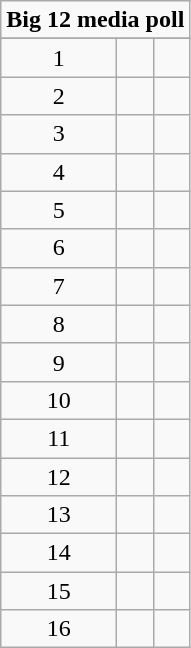<table class="wikitable" style="display: inline-table;">
<tr>
<td align="center" Colspan="3"><strong>Big 12 media poll</strong></td>
</tr>
<tr align="center">
</tr>
<tr align="center">
<td>1</td>
<td></td>
<td></td>
</tr>
<tr align="center">
<td>2</td>
<td></td>
<td></td>
</tr>
<tr align="center">
<td>3</td>
<td></td>
<td></td>
</tr>
<tr align="center">
<td>4</td>
<td></td>
<td></td>
</tr>
<tr align="center">
<td>5</td>
<td></td>
<td></td>
</tr>
<tr align="center">
<td>6</td>
<td></td>
<td></td>
</tr>
<tr align="center">
<td>7</td>
<td></td>
<td></td>
</tr>
<tr align="center">
<td>8</td>
<td></td>
<td></td>
</tr>
<tr align="center">
<td>9</td>
<td></td>
<td></td>
</tr>
<tr align="center">
<td>10</td>
<td></td>
<td></td>
</tr>
<tr align="center">
<td>11</td>
<td></td>
<td></td>
</tr>
<tr align="center">
<td>12</td>
<td></td>
<td></td>
</tr>
<tr align="center">
<td>13</td>
<td></td>
<td></td>
</tr>
<tr align="center">
<td>14</td>
<td></td>
<td></td>
</tr>
<tr align="center">
<td>15</td>
<td></td>
<td></td>
</tr>
<tr align="center">
<td>16</td>
<td></td>
<td></td>
</tr>
</table>
